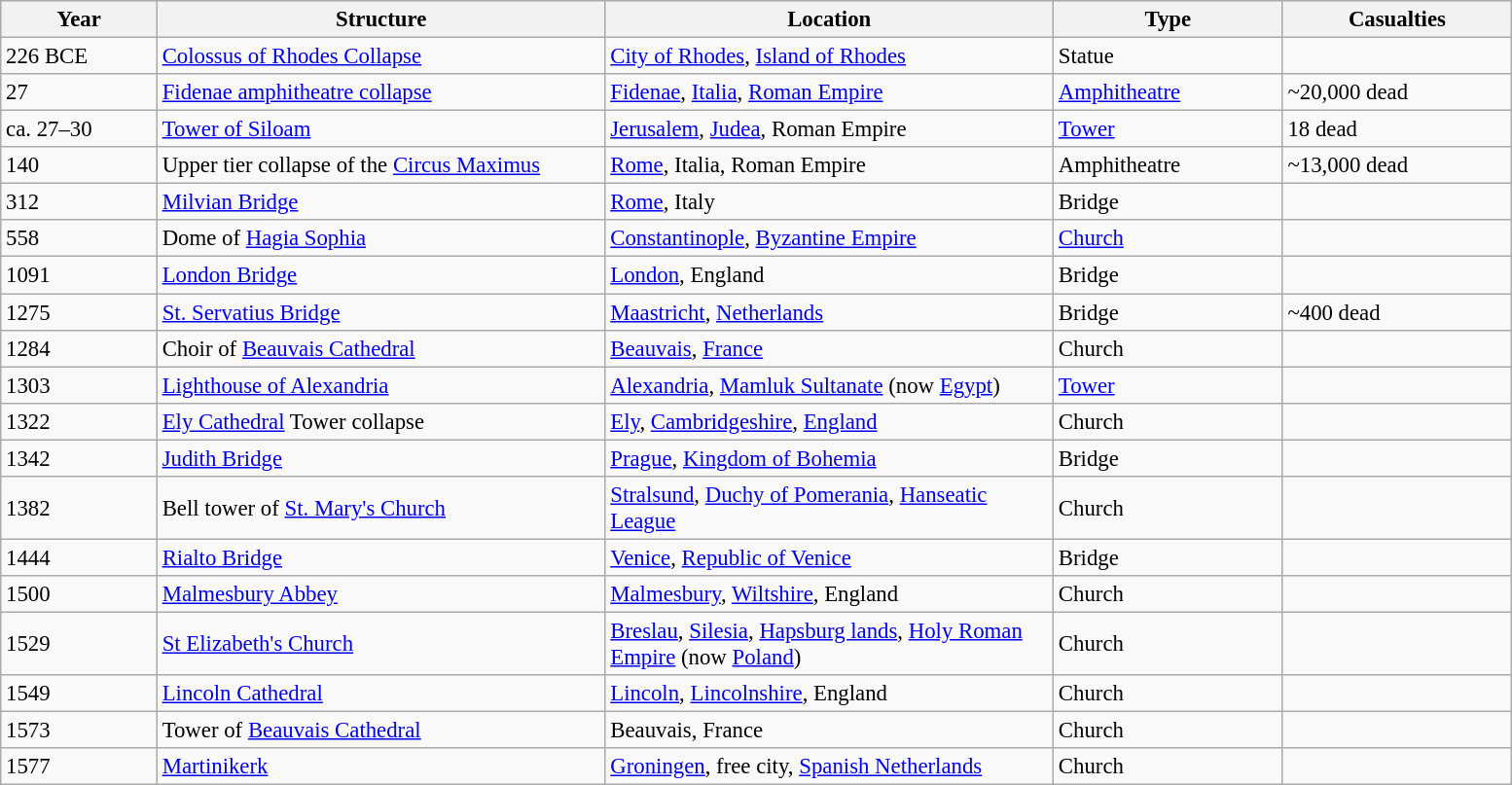<table class="wikitable sortable" style="font-size:95%;">
<tr>
<th width=100>Year</th>
<th width=300>Structure</th>
<th width=300>Location</th>
<th width=150>Type</th>
<th width=150 data-sort-type="number">Casualties</th>
</tr>
<tr>
<td>226 BCE</td>
<td><a href='#'>Colossus of Rhodes Collapse</a></td>
<td><a href='#'>City of Rhodes</a>, <a href='#'>Island of Rhodes</a></td>
<td>Statue</td>
<td></td>
</tr>
<tr>
<td>27</td>
<td><a href='#'>Fidenae amphitheatre collapse</a></td>
<td><a href='#'>Fidenae</a>, <a href='#'>Italia</a>, <a href='#'>Roman Empire</a></td>
<td><a href='#'>Amphitheatre</a></td>
<td data-sort-value="20000">~20,000 dead</td>
</tr>
<tr>
<td>ca. 27–30</td>
<td><a href='#'>Tower of Siloam</a></td>
<td><a href='#'>Jerusalem</a>, <a href='#'>Judea</a>, Roman Empire</td>
<td><a href='#'>Tower</a></td>
<td data-sort-value="18">18 dead</td>
</tr>
<tr>
<td>140</td>
<td>Upper tier collapse of the <a href='#'>Circus Maximus</a></td>
<td><a href='#'>Rome</a>, Italia, Roman Empire</td>
<td>Amphitheatre</td>
<td data-sort-value="13000">~13,000 dead</td>
</tr>
<tr>
<td>312</td>
<td><a href='#'>Milvian Bridge</a></td>
<td><a href='#'>Rome</a>, Italy</td>
<td>Bridge</td>
<td></td>
</tr>
<tr>
<td>558</td>
<td>Dome of <a href='#'>Hagia Sophia</a></td>
<td><a href='#'>Constantinople</a>, <a href='#'>Byzantine Empire</a></td>
<td><a href='#'>Church</a></td>
<td></td>
</tr>
<tr>
<td>1091</td>
<td><a href='#'>London Bridge</a></td>
<td><a href='#'>London</a>, England</td>
<td>Bridge</td>
</tr>
<tr>
<td>1275</td>
<td><a href='#'>St. Servatius Bridge</a></td>
<td><a href='#'>Maastricht</a>, <a href='#'>Netherlands</a></td>
<td>Bridge</td>
<td data-sort-value="400">~400 dead</td>
</tr>
<tr>
<td>1284</td>
<td>Choir of <a href='#'>Beauvais Cathedral</a></td>
<td><a href='#'>Beauvais</a>, <a href='#'>France</a></td>
<td>Church</td>
<td></td>
</tr>
<tr>
<td>1303</td>
<td><a href='#'>Lighthouse of Alexandria</a></td>
<td><a href='#'>Alexandria</a>, <a href='#'>Mamluk Sultanate</a> (now <a href='#'>Egypt</a>)</td>
<td><a href='#'>Tower</a></td>
<td></td>
</tr>
<tr>
<td>1322</td>
<td><a href='#'>Ely Cathedral</a> Tower collapse</td>
<td><a href='#'>Ely</a>, <a href='#'>Cambridgeshire</a>, <a href='#'>England</a></td>
<td>Church</td>
<td></td>
</tr>
<tr>
<td>1342</td>
<td><a href='#'>Judith Bridge</a></td>
<td><a href='#'>Prague</a>, <a href='#'>Kingdom of Bohemia</a></td>
<td>Bridge</td>
<td></td>
</tr>
<tr>
<td>1382</td>
<td>Bell tower of <a href='#'>St. Mary's Church</a></td>
<td><a href='#'>Stralsund</a>, <a href='#'>Duchy of Pomerania</a>, <a href='#'>Hanseatic League</a></td>
<td>Church</td>
<td></td>
</tr>
<tr>
<td>1444</td>
<td><a href='#'>Rialto Bridge</a></td>
<td><a href='#'>Venice</a>, <a href='#'>Republic of Venice</a></td>
<td>Bridge</td>
<td></td>
</tr>
<tr>
<td>1500</td>
<td><a href='#'>Malmesbury Abbey</a></td>
<td><a href='#'>Malmesbury</a>, <a href='#'>Wiltshire</a>, England</td>
<td>Church</td>
<td></td>
</tr>
<tr>
<td>1529</td>
<td><a href='#'>St Elizabeth's Church</a></td>
<td><a href='#'>Breslau</a>, <a href='#'>Silesia</a>, <a href='#'>Hapsburg lands</a>, <a href='#'>Holy Roman Empire</a> (now <a href='#'>Poland</a>)</td>
<td>Church</td>
<td></td>
</tr>
<tr>
<td>1549</td>
<td><a href='#'>Lincoln Cathedral</a></td>
<td><a href='#'>Lincoln</a>, <a href='#'>Lincolnshire</a>, England</td>
<td>Church</td>
<td></td>
</tr>
<tr>
<td>1573</td>
<td>Tower of <a href='#'>Beauvais Cathedral</a></td>
<td>Beauvais, France</td>
<td>Church</td>
<td></td>
</tr>
<tr>
<td>1577</td>
<td><a href='#'>Martinikerk</a></td>
<td><a href='#'>Groningen</a>, free city, <a href='#'>Spanish Netherlands</a></td>
<td>Church</td>
<td></td>
</tr>
</table>
